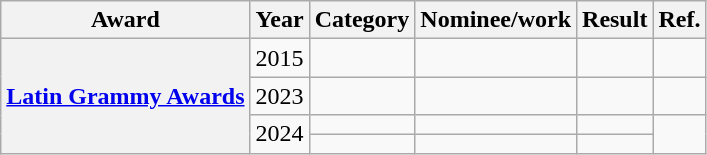<table class="wikitable plainrowheaders">
<tr>
<th>Award</th>
<th>Year</th>
<th>Category</th>
<th>Nominee/work</th>
<th>Result</th>
<th>Ref.</th>
</tr>
<tr>
<th rowspan="4" scope="row"><a href='#'>Latin Grammy Awards</a></th>
<td>2015</td>
<td></td>
<td></td>
<td></td>
<td></td>
</tr>
<tr>
<td>2023</td>
<td></td>
<td></td>
<td></td>
<td></td>
</tr>
<tr>
<td rowspan="2">2024</td>
<td></td>
<td></td>
<td></td>
<td rowspan="2"></td>
</tr>
<tr>
<td></td>
<td></td>
<td></td>
</tr>
</table>
